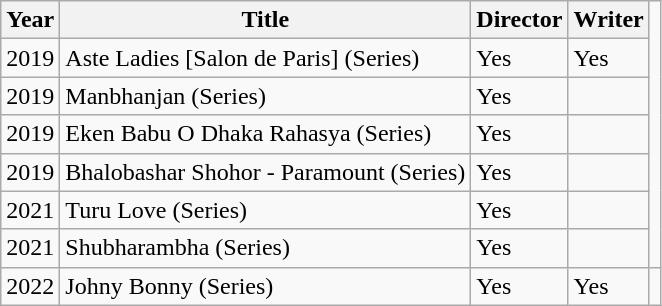<table class="wikitable">
<tr>
<th>Year</th>
<th>Title</th>
<th>Director</th>
<th>Writer</th>
</tr>
<tr>
<td>2019</td>
<td>Aste Ladies [Salon de Paris] (Series)</td>
<td>Yes</td>
<td>Yes</td>
</tr>
<tr>
<td>2019</td>
<td>Manbhanjan (Series)</td>
<td>Yes</td>
<td></td>
</tr>
<tr>
<td>2019</td>
<td>Eken Babu O Dhaka Rahasya (Series)</td>
<td>Yes</td>
<td></td>
</tr>
<tr>
<td>2019</td>
<td>Bhalobashar Shohor - Paramount (Series)</td>
<td>Yes</td>
<td></td>
</tr>
<tr>
<td>2021</td>
<td>Turu Love (Series)</td>
<td>Yes</td>
<td></td>
</tr>
<tr>
<td>2021</td>
<td>Shubharambha (Series)</td>
<td>Yes</td>
<td></td>
</tr>
<tr>
<td>2022</td>
<td>Johny Bonny (Series)</td>
<td>Yes</td>
<td>Yes</td>
<td></td>
</tr>
</table>
